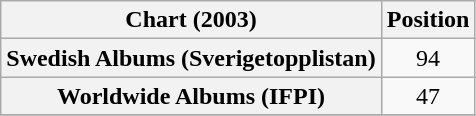<table class="wikitable plainrowheaders" style="text-align:center">
<tr>
<th scope="col">Chart (2003)</th>
<th scope="col">Position</th>
</tr>
<tr>
<th scope="row">Swedish Albums (Sverigetopplistan)</th>
<td>94</td>
</tr>
<tr>
<th scope="row">Worldwide Albums (IFPI)</th>
<td>47</td>
</tr>
<tr>
</tr>
</table>
